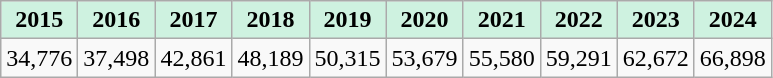<table class="wikitable">
<tr align="center" style="background:#CEF2E0;">
<td><strong>2015</strong></td>
<td><strong>2016</strong></td>
<td><strong>2017</strong></td>
<td><strong>2018</strong></td>
<td><strong>2019</strong></td>
<td><strong>2020</strong></td>
<td><strong>2021</strong></td>
<td><strong>2022</strong></td>
<td><strong>2023</strong></td>
<td><strong>2024</strong></td>
</tr>
<tr>
<td>34,776</td>
<td>37,498</td>
<td>42,861</td>
<td>48,189</td>
<td>50,315</td>
<td>53,679</td>
<td>55,580</td>
<td>59,291</td>
<td>62,672</td>
<td>66,898</td>
</tr>
</table>
